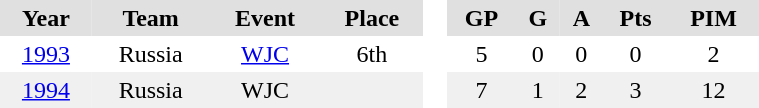<table BORDER="0" CELLPADDING="3" CELLSPACING="0" width=40%>
<tr ALIGN="center" bgcolor="#e0e0e0">
<th>Year</th>
<th>Team</th>
<th>Event</th>
<th>Place</th>
<th ALIGN="center" rowspan="99" bgcolor="#ffffff"> </th>
<th>GP</th>
<th>G</th>
<th>A</th>
<th>Pts</th>
<th>PIM</th>
</tr>
<tr ALIGN="center">
<td><a href='#'>1993</a></td>
<td>Russia</td>
<td><a href='#'>WJC</a></td>
<td>6th</td>
<td>5</td>
<td>0</td>
<td>0</td>
<td>0</td>
<td>2</td>
</tr>
<tr ALIGN="center"  bgcolor="#f0f0f0">
<td><a href='#'>1994</a></td>
<td>Russia</td>
<td>WJC</td>
<td></td>
<td>7</td>
<td>1</td>
<td>2</td>
<td>3</td>
<td>12</td>
</tr>
</table>
